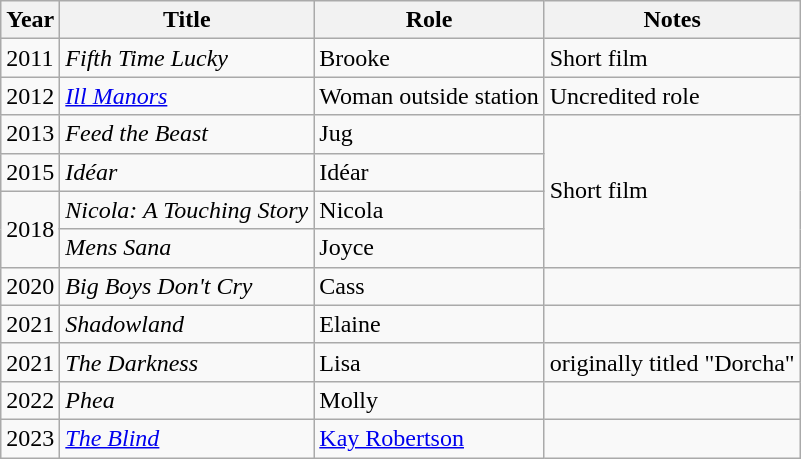<table class="wikitable plainrowheaders sortable">
<tr>
<th scope="col">Year</th>
<th scope="col">Title</th>
<th scope="col">Role</th>
<th scope="col" class="unsortable">Notes</th>
</tr>
<tr>
<td>2011</td>
<td><em>Fifth Time Lucky</em></td>
<td>Brooke</td>
<td>Short film</td>
</tr>
<tr>
<td>2012</td>
<td><em><a href='#'>Ill Manors</a></em></td>
<td>Woman outside station</td>
<td>Uncredited role</td>
</tr>
<tr>
<td>2013</td>
<td><em>Feed the Beast</em></td>
<td>Jug</td>
<td rowspan="4">Short film</td>
</tr>
<tr>
<td>2015</td>
<td><em>Idéar</em></td>
<td>Idéar</td>
</tr>
<tr>
<td rowspan="2">2018</td>
<td><em>Nicola: A Touching Story</em></td>
<td>Nicola</td>
</tr>
<tr>
<td><em>Mens Sana</em></td>
<td>Joyce</td>
</tr>
<tr>
<td>2020</td>
<td><em>Big Boys Don't Cry</em></td>
<td>Cass</td>
<td></td>
</tr>
<tr>
<td>2021</td>
<td><em>Shadowland</em></td>
<td>Elaine</td>
<td></td>
</tr>
<tr>
<td>2021</td>
<td><em>The Darkness</em></td>
<td>Lisa</td>
<td>originally titled "Dorcha"</td>
</tr>
<tr>
<td>2022</td>
<td><em>Phea</em></td>
<td>Molly</td>
<td></td>
</tr>
<tr>
<td>2023</td>
<td><em><a href='#'>The Blind</a></em></td>
<td><a href='#'>Kay Robertson</a></td>
<td></td>
</tr>
</table>
